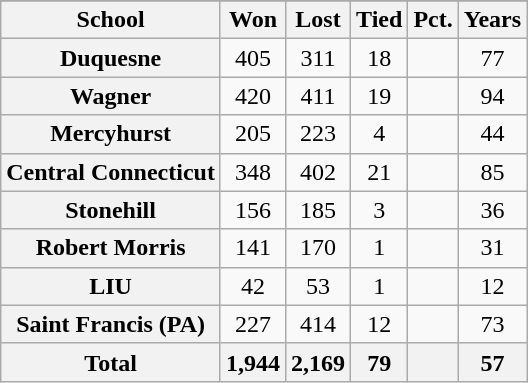<table class="wikitable sortable plainrowheaders" style="text-align: center;">
<tr>
</tr>
<tr>
<th scope="col">School</th>
<th scope="col">Won</th>
<th scope="col">Lost</th>
<th scope="col">Tied</th>
<th scope="col">Pct.</th>
<th scope="col">Years</th>
</tr>
<tr>
<th scope="row">Duquesne</th>
<td>405</td>
<td>311</td>
<td>18</td>
<td></td>
<td>77</td>
</tr>
<tr>
<th scope="row">Wagner</th>
<td>420</td>
<td>411</td>
<td>19</td>
<td></td>
<td>94</td>
</tr>
<tr>
<th scope="row">Mercyhurst</th>
<td>205</td>
<td>223</td>
<td>4</td>
<td></td>
<td>44</td>
</tr>
<tr>
<th scope="row">Central Connecticut</th>
<td>348</td>
<td>402</td>
<td>21</td>
<td></td>
<td>85</td>
</tr>
<tr>
<th scope="row">Stonehill</th>
<td>156</td>
<td>185</td>
<td>3</td>
<td></td>
<td>36</td>
</tr>
<tr>
<th scope="row">Robert Morris</th>
<td>141</td>
<td>170</td>
<td>1</td>
<td></td>
<td>31</td>
</tr>
<tr>
<th scope="row">LIU</th>
<td>42</td>
<td>53</td>
<td>1</td>
<td></td>
<td>12</td>
</tr>
<tr>
<th scope="row">Saint Francis (PA)</th>
<td>227</td>
<td>414</td>
<td>12</td>
<td></td>
<td>73</td>
</tr>
<tr>
<th scope="row" style="font-weight: bold;">Total</th>
<th scope="col">1,944</th>
<th scope="col">2,169</th>
<th scope="col">79</th>
<th scope="col"></th>
<th scope="col">57</th>
</tr>
</table>
